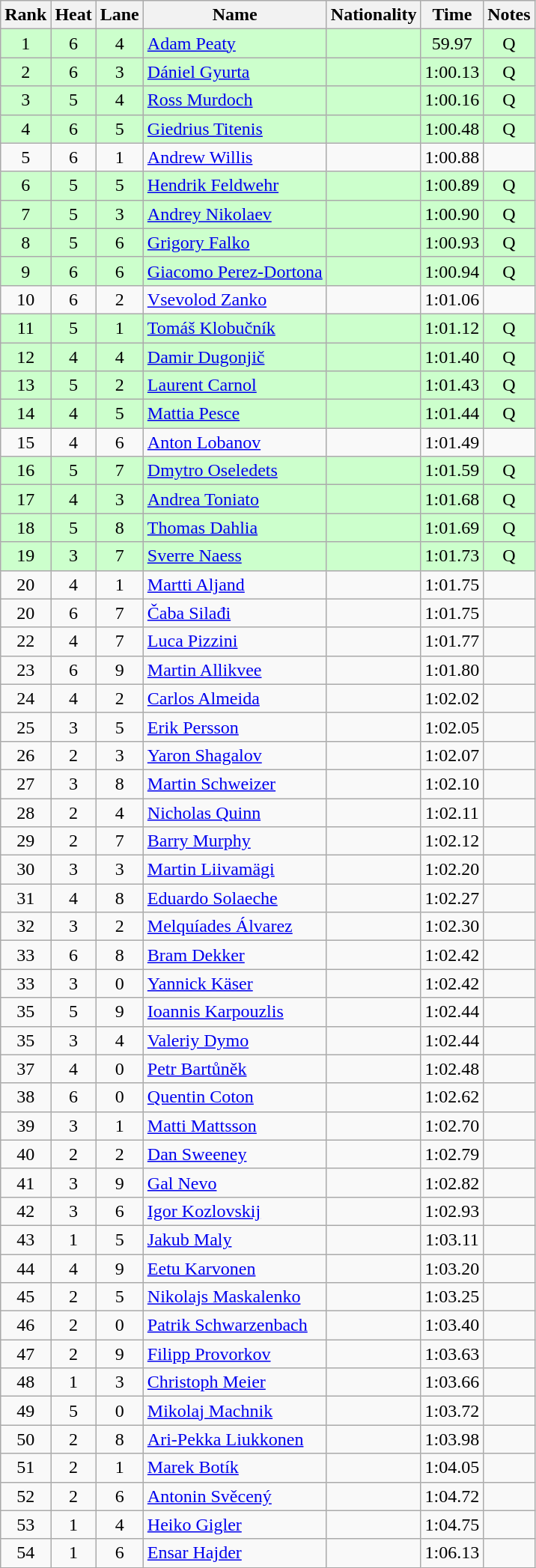<table class="wikitable sortable" style="text-align:center">
<tr>
<th>Rank</th>
<th>Heat</th>
<th>Lane</th>
<th>Name</th>
<th>Nationality</th>
<th>Time</th>
<th>Notes</th>
</tr>
<tr bgcolor=ccffcc>
<td>1</td>
<td>6</td>
<td>4</td>
<td align=left><a href='#'>Adam Peaty</a></td>
<td align=left></td>
<td>59.97</td>
<td>Q</td>
</tr>
<tr bgcolor=ccffcc>
<td>2</td>
<td>6</td>
<td>3</td>
<td align=left><a href='#'>Dániel Gyurta</a></td>
<td align=left></td>
<td>1:00.13</td>
<td>Q</td>
</tr>
<tr bgcolor=ccffcc>
<td>3</td>
<td>5</td>
<td>4</td>
<td align=left><a href='#'>Ross Murdoch</a></td>
<td align=left></td>
<td>1:00.16</td>
<td>Q</td>
</tr>
<tr bgcolor=ccffcc>
<td>4</td>
<td>6</td>
<td>5</td>
<td align=left><a href='#'>Giedrius Titenis</a></td>
<td align=left></td>
<td>1:00.48</td>
<td>Q</td>
</tr>
<tr>
<td>5</td>
<td>6</td>
<td>1</td>
<td align=left><a href='#'>Andrew Willis</a></td>
<td align=left></td>
<td>1:00.88</td>
<td></td>
</tr>
<tr bgcolor=ccffcc>
<td>6</td>
<td>5</td>
<td>5</td>
<td align=left><a href='#'>Hendrik Feldwehr</a></td>
<td align=left></td>
<td>1:00.89</td>
<td>Q</td>
</tr>
<tr bgcolor=ccffcc>
<td>7</td>
<td>5</td>
<td>3</td>
<td align=left><a href='#'>Andrey Nikolaev</a></td>
<td align=left></td>
<td>1:00.90</td>
<td>Q</td>
</tr>
<tr bgcolor=ccffcc>
<td>8</td>
<td>5</td>
<td>6</td>
<td align=left><a href='#'>Grigory Falko</a></td>
<td align=left></td>
<td>1:00.93</td>
<td>Q</td>
</tr>
<tr bgcolor=ccffcc>
<td>9</td>
<td>6</td>
<td>6</td>
<td align=left><a href='#'>Giacomo Perez-Dortona</a></td>
<td align=left></td>
<td>1:00.94</td>
<td>Q</td>
</tr>
<tr>
<td>10</td>
<td>6</td>
<td>2</td>
<td align=left><a href='#'>Vsevolod Zanko</a></td>
<td align=left></td>
<td>1:01.06</td>
<td></td>
</tr>
<tr bgcolor=ccffcc>
<td>11</td>
<td>5</td>
<td>1</td>
<td align=left><a href='#'>Tomáš Klobučník</a></td>
<td align=left></td>
<td>1:01.12</td>
<td>Q</td>
</tr>
<tr bgcolor=ccffcc>
<td>12</td>
<td>4</td>
<td>4</td>
<td align=left><a href='#'>Damir Dugonjič</a></td>
<td align=left></td>
<td>1:01.40</td>
<td>Q</td>
</tr>
<tr bgcolor=ccffcc>
<td>13</td>
<td>5</td>
<td>2</td>
<td align=left><a href='#'>Laurent Carnol</a></td>
<td align=left></td>
<td>1:01.43</td>
<td>Q</td>
</tr>
<tr bgcolor=ccffcc>
<td>14</td>
<td>4</td>
<td>5</td>
<td align=left><a href='#'>Mattia Pesce</a></td>
<td align=left></td>
<td>1:01.44</td>
<td>Q</td>
</tr>
<tr>
<td>15</td>
<td>4</td>
<td>6</td>
<td align=left><a href='#'>Anton Lobanov</a></td>
<td align=left></td>
<td>1:01.49</td>
<td></td>
</tr>
<tr bgcolor=ccffcc>
<td>16</td>
<td>5</td>
<td>7</td>
<td align=left><a href='#'>Dmytro Oseledets</a></td>
<td align=left></td>
<td>1:01.59</td>
<td>Q</td>
</tr>
<tr bgcolor=ccffcc>
<td>17</td>
<td>4</td>
<td>3</td>
<td align=left><a href='#'>Andrea Toniato</a></td>
<td align=left></td>
<td>1:01.68</td>
<td>Q</td>
</tr>
<tr bgcolor=ccffcc>
<td>18</td>
<td>5</td>
<td>8</td>
<td align=left><a href='#'>Thomas Dahlia</a></td>
<td align=left></td>
<td>1:01.69</td>
<td>Q</td>
</tr>
<tr bgcolor=ccffcc>
<td>19</td>
<td>3</td>
<td>7</td>
<td align=left><a href='#'>Sverre Naess</a></td>
<td align=left></td>
<td>1:01.73</td>
<td>Q</td>
</tr>
<tr>
<td>20</td>
<td>4</td>
<td>1</td>
<td align=left><a href='#'>Martti Aljand</a></td>
<td align=left></td>
<td>1:01.75</td>
<td></td>
</tr>
<tr>
<td>20</td>
<td>6</td>
<td>7</td>
<td align=left><a href='#'>Čaba Silađi</a></td>
<td align=left></td>
<td>1:01.75</td>
<td></td>
</tr>
<tr>
<td>22</td>
<td>4</td>
<td>7</td>
<td align=left><a href='#'>Luca Pizzini</a></td>
<td align=left></td>
<td>1:01.77</td>
<td></td>
</tr>
<tr>
<td>23</td>
<td>6</td>
<td>9</td>
<td align=left><a href='#'>Martin Allikvee</a></td>
<td align=left></td>
<td>1:01.80</td>
<td></td>
</tr>
<tr>
<td>24</td>
<td>4</td>
<td>2</td>
<td align=left><a href='#'>Carlos Almeida</a></td>
<td align=left></td>
<td>1:02.02</td>
<td></td>
</tr>
<tr>
<td>25</td>
<td>3</td>
<td>5</td>
<td align=left><a href='#'>Erik Persson</a></td>
<td align=left></td>
<td>1:02.05</td>
<td></td>
</tr>
<tr>
<td>26</td>
<td>2</td>
<td>3</td>
<td align=left><a href='#'>Yaron Shagalov</a></td>
<td align=left></td>
<td>1:02.07</td>
<td></td>
</tr>
<tr>
<td>27</td>
<td>3</td>
<td>8</td>
<td align=left><a href='#'>Martin Schweizer</a></td>
<td align=left></td>
<td>1:02.10</td>
<td></td>
</tr>
<tr>
<td>28</td>
<td>2</td>
<td>4</td>
<td align=left><a href='#'>Nicholas Quinn</a></td>
<td align=left></td>
<td>1:02.11</td>
<td></td>
</tr>
<tr>
<td>29</td>
<td>2</td>
<td>7</td>
<td align=left><a href='#'>Barry Murphy</a></td>
<td align=left></td>
<td>1:02.12</td>
<td></td>
</tr>
<tr>
<td>30</td>
<td>3</td>
<td>3</td>
<td align=left><a href='#'>Martin Liivamägi</a></td>
<td align=left></td>
<td>1:02.20</td>
<td></td>
</tr>
<tr>
<td>31</td>
<td>4</td>
<td>8</td>
<td align=left><a href='#'>Eduardo Solaeche</a></td>
<td align=left></td>
<td>1:02.27</td>
<td></td>
</tr>
<tr>
<td>32</td>
<td>3</td>
<td>2</td>
<td align=left><a href='#'>Melquíades Álvarez</a></td>
<td align=left></td>
<td>1:02.30</td>
<td></td>
</tr>
<tr>
<td>33</td>
<td>6</td>
<td>8</td>
<td align=left><a href='#'>Bram Dekker</a></td>
<td align=left></td>
<td>1:02.42</td>
<td></td>
</tr>
<tr>
<td>33</td>
<td>3</td>
<td>0</td>
<td align=left><a href='#'>Yannick Käser</a></td>
<td align=left></td>
<td>1:02.42</td>
<td></td>
</tr>
<tr>
<td>35</td>
<td>5</td>
<td>9</td>
<td align=left><a href='#'>Ioannis Karpouzlis</a></td>
<td align=left></td>
<td>1:02.44</td>
<td></td>
</tr>
<tr>
<td>35</td>
<td>3</td>
<td>4</td>
<td align=left><a href='#'>Valeriy Dymo</a></td>
<td align=left></td>
<td>1:02.44</td>
<td></td>
</tr>
<tr>
<td>37</td>
<td>4</td>
<td>0</td>
<td align=left><a href='#'>Petr Bartůněk</a></td>
<td align=left></td>
<td>1:02.48</td>
<td></td>
</tr>
<tr>
<td>38</td>
<td>6</td>
<td>0</td>
<td align=left><a href='#'>Quentin Coton</a></td>
<td align=left></td>
<td>1:02.62</td>
<td></td>
</tr>
<tr>
<td>39</td>
<td>3</td>
<td>1</td>
<td align=left><a href='#'>Matti Mattsson</a></td>
<td align=left></td>
<td>1:02.70</td>
<td></td>
</tr>
<tr>
<td>40</td>
<td>2</td>
<td>2</td>
<td align=left><a href='#'>Dan Sweeney</a></td>
<td align=left></td>
<td>1:02.79</td>
<td></td>
</tr>
<tr>
<td>41</td>
<td>3</td>
<td>9</td>
<td align=left><a href='#'>Gal Nevo</a></td>
<td align=left></td>
<td>1:02.82</td>
<td></td>
</tr>
<tr>
<td>42</td>
<td>3</td>
<td>6</td>
<td align=left><a href='#'>Igor Kozlovskij</a></td>
<td align=left></td>
<td>1:02.93</td>
<td></td>
</tr>
<tr>
<td>43</td>
<td>1</td>
<td>5</td>
<td align=left><a href='#'>Jakub Maly</a></td>
<td align=left></td>
<td>1:03.11</td>
<td></td>
</tr>
<tr>
<td>44</td>
<td>4</td>
<td>9</td>
<td align=left><a href='#'>Eetu Karvonen</a></td>
<td align=left></td>
<td>1:03.20</td>
<td></td>
</tr>
<tr>
<td>45</td>
<td>2</td>
<td>5</td>
<td align=left><a href='#'>Nikolajs Maskalenko</a></td>
<td align=left></td>
<td>1:03.25</td>
<td></td>
</tr>
<tr>
<td>46</td>
<td>2</td>
<td>0</td>
<td align=left><a href='#'>Patrik Schwarzenbach</a></td>
<td align=left></td>
<td>1:03.40</td>
<td></td>
</tr>
<tr>
<td>47</td>
<td>2</td>
<td>9</td>
<td align=left><a href='#'>Filipp Provorkov</a></td>
<td align=left></td>
<td>1:03.63</td>
<td></td>
</tr>
<tr>
<td>48</td>
<td>1</td>
<td>3</td>
<td align=left><a href='#'>Christoph Meier</a></td>
<td align=left></td>
<td>1:03.66</td>
<td></td>
</tr>
<tr>
<td>49</td>
<td>5</td>
<td>0</td>
<td align=left><a href='#'>Mikolaj Machnik</a></td>
<td align=left></td>
<td>1:03.72</td>
<td></td>
</tr>
<tr>
<td>50</td>
<td>2</td>
<td>8</td>
<td align=left><a href='#'>Ari-Pekka Liukkonen</a></td>
<td align=left></td>
<td>1:03.98</td>
<td></td>
</tr>
<tr>
<td>51</td>
<td>2</td>
<td>1</td>
<td align=left><a href='#'>Marek Botík</a></td>
<td align=left></td>
<td>1:04.05</td>
<td></td>
</tr>
<tr>
<td>52</td>
<td>2</td>
<td>6</td>
<td align=left><a href='#'>Antonin Svěcený</a></td>
<td align=left></td>
<td>1:04.72</td>
<td></td>
</tr>
<tr>
<td>53</td>
<td>1</td>
<td>4</td>
<td align=left><a href='#'>Heiko Gigler</a></td>
<td align=left></td>
<td>1:04.75</td>
<td></td>
</tr>
<tr>
<td>54</td>
<td>1</td>
<td>6</td>
<td align=left><a href='#'>Ensar Hajder</a></td>
<td align=left></td>
<td>1:06.13</td>
<td></td>
</tr>
</table>
